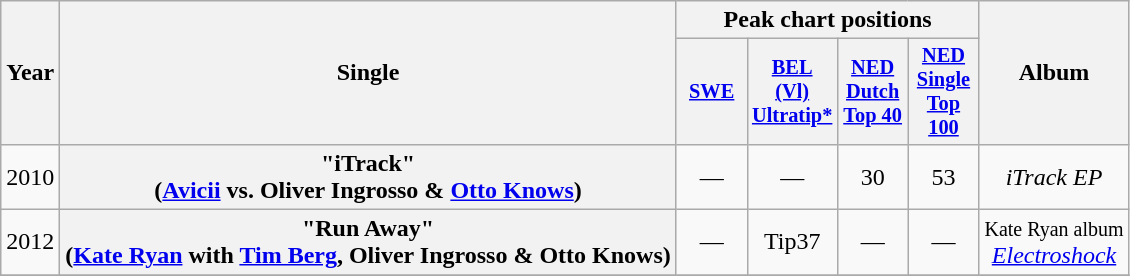<table class="wikitable plainrowheaders" style="text-align:center;">
<tr>
<th scope="col" rowspan="2">Year</th>
<th scope="col" rowspan="2">Single</th>
<th scope="col" colspan="4">Peak chart positions</th>
<th scope="col" rowspan="2">Album</th>
</tr>
<tr>
<th scope="col" style="width:3em;font-size:85%;"><a href='#'>SWE</a><br></th>
<th scope="col" style="width:3em;font-size:85%;"><a href='#'>BEL <br> (Vl)<br>Ultratip*</a></th>
<th scope="col" style="width:3em;font-size:85%;"><a href='#'>NED<br>Dutch<br>Top 40</a><br></th>
<th scope="col" style="width:3em;font-size:85%;"><a href='#'>NED<br>Single <br>Top 100</a><br></th>
</tr>
<tr>
<td>2010</td>
<th scope="row">"iTrack"<br><span>(<a href='#'>Avicii</a> vs. Oliver Ingrosso & <a href='#'>Otto Knows</a>)</span></th>
<td>—</td>
<td>—</td>
<td>30</td>
<td>53</td>
<td><em>iTrack EP</em></td>
</tr>
<tr>
<td>2012</td>
<th scope="row">"Run Away"<br><span>(<a href='#'>Kate Ryan</a> with <a href='#'>Tim Berg</a>, Oliver Ingrosso & Otto Knows)</span></th>
<td>—</td>
<td>Tip37</td>
<td>—</td>
<td>—</td>
<td><small>Kate Ryan album</small> <br><em><a href='#'>Electroshock</a></em></td>
</tr>
<tr>
</tr>
</table>
